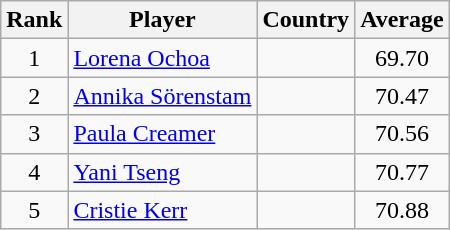<table class=wikitable style=text-align:center>
<tr>
<th>Rank</th>
<th>Player</th>
<th>Country</th>
<th>Average</th>
</tr>
<tr>
<td>1</td>
<td align=left><a href='#'>Lorena Ochoa</a></td>
<td align=left></td>
<td>69.70</td>
</tr>
<tr>
<td>2</td>
<td align=left><a href='#'>Annika Sörenstam</a></td>
<td align=left></td>
<td>70.47</td>
</tr>
<tr>
<td>3</td>
<td align=left><a href='#'>Paula Creamer</a></td>
<td align=left></td>
<td>70.56</td>
</tr>
<tr>
<td>4</td>
<td align=left><a href='#'>Yani Tseng</a></td>
<td align=left></td>
<td>70.77</td>
</tr>
<tr>
<td>5</td>
<td align=left><a href='#'>Cristie Kerr</a></td>
<td align=left></td>
<td>70.88</td>
</tr>
</table>
